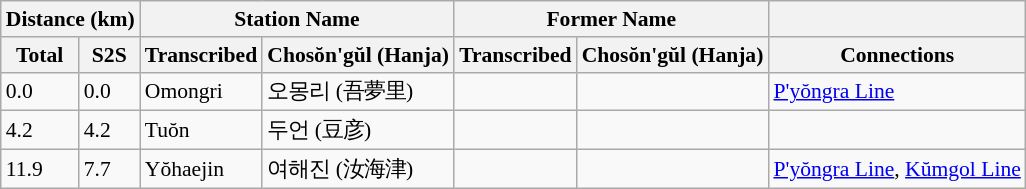<table class="wikitable" style="font-size:90%;">
<tr>
<th colspan="2">Distance (km)</th>
<th colspan="2">Station Name</th>
<th colspan="2">Former Name</th>
<th></th>
</tr>
<tr>
<th>Total</th>
<th>S2S</th>
<th>Transcribed</th>
<th>Chosŏn'gŭl (Hanja)</th>
<th>Transcribed</th>
<th>Chosŏn'gŭl (Hanja)</th>
<th>Connections</th>
</tr>
<tr>
<td>0.0</td>
<td>0.0</td>
<td>Omongri</td>
<td>오몽리 (吾夢里)</td>
<td></td>
<td></td>
<td><a href='#'>P'yŏngra Line</a></td>
</tr>
<tr>
<td>4.2</td>
<td>4.2</td>
<td>Tuŏn</td>
<td>두언 (豆彦)</td>
<td></td>
<td></td>
<td></td>
</tr>
<tr>
<td>11.9</td>
<td>7.7</td>
<td>Yŏhaejin</td>
<td>여해진 (汝海津)</td>
<td></td>
<td></td>
<td><a href='#'>P'yŏngra Line</a>, <a href='#'>Kŭmgol Line</a></td>
</tr>
</table>
